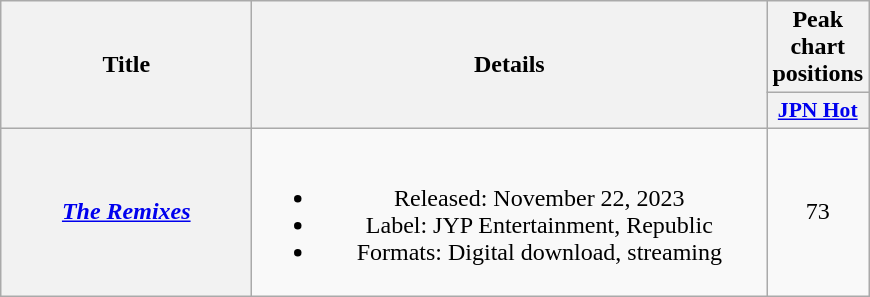<table class="wikitable plainrowheaders" style="text-align:center;">
<tr>
<th scope="col" rowspan=2 style="width:10em;">Title</th>
<th scope="col" rowspan=2 style="width:21em;">Details</th>
<th scope="col">Peak chart positions</th>
</tr>
<tr>
<th scope=col style="width:2.8em;font-size:90%;"><a href='#'>JPN Hot</a><br></th>
</tr>
<tr>
<th scope=row><em><a href='#'>The Remixes</a></em></th>
<td><br><ul><li>Released: November 22, 2023</li><li>Label: JYP Entertainment, Republic</li><li>Formats: Digital download, streaming</li></ul></td>
<td>73</td>
</tr>
</table>
